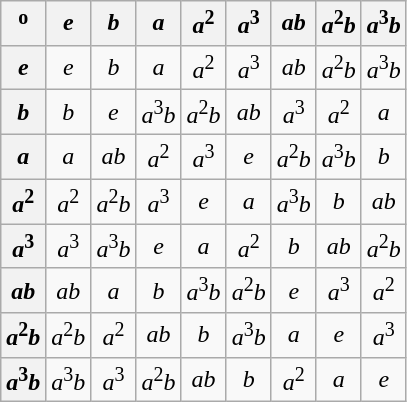<table class="wikitable">
<tr>
<th><sup>o</sup></th>
<th><em>e</em></th>
<th><em>b</em></th>
<th><em>a</em></th>
<th><em>a</em><sup>2</sup></th>
<th><em>a</em><sup>3</sup></th>
<th><em>ab</em></th>
<th><em>a</em><sup>2</sup><em>b</em></th>
<th><em>a</em><sup>3</sup><em>b</em></th>
</tr>
<tr align="center">
<th><em>e</em></th>
<td><em>e</em></td>
<td><em>b</em></td>
<td><em>a</em></td>
<td><em>a</em><sup>2</sup></td>
<td><em>a</em><sup>3</sup></td>
<td><em>ab</em></td>
<td><em>a</em><sup>2</sup><em>b</em></td>
<td><em>a</em><sup>3</sup><em>b</em></td>
</tr>
<tr align="center">
<th><em>b</em></th>
<td><em>b</em></td>
<td><em>e</em></td>
<td><em>a</em><sup>3</sup><em>b</em></td>
<td><em>a</em><sup>2</sup><em>b</em></td>
<td><em>ab</em></td>
<td><em>a</em><sup>3</sup></td>
<td><em>a</em><sup>2</sup></td>
<td><em>a</em></td>
</tr>
<tr align="center">
<th><em>a</em></th>
<td><em>a</em></td>
<td><em>ab</em></td>
<td><em>a</em><sup>2</sup></td>
<td><em>a</em><sup>3</sup></td>
<td><em>e</em></td>
<td><em>a</em><sup>2</sup><em>b</em></td>
<td><em>a</em><sup>3</sup><em>b</em></td>
<td><em>b</em></td>
</tr>
<tr align="center">
<th><em>a</em><sup>2</sup></th>
<td><em>a</em><sup>2</sup></td>
<td><em>a</em><sup>2</sup><em>b</em></td>
<td><em>a</em><sup>3</sup></td>
<td><em>e</em></td>
<td><em>a</em></td>
<td><em>a</em><sup>3</sup><em>b</em></td>
<td><em>b</em></td>
<td><em>ab</em></td>
</tr>
<tr align="center">
<th><em>a</em><sup>3</sup></th>
<td><em>a</em><sup>3</sup></td>
<td><em>a</em><sup>3</sup><em>b</em></td>
<td><em>e</em></td>
<td><em>a</em></td>
<td><em>a</em><sup>2</sup></td>
<td><em>b</em></td>
<td><em>ab</em></td>
<td><em>a</em><sup>2</sup><em>b</em></td>
</tr>
<tr align="center">
<th><em>ab</em></th>
<td><em>ab</em></td>
<td><em>a</em></td>
<td><em>b</em></td>
<td><em>a</em><sup>3</sup><em>b</em></td>
<td><em>a</em><sup>2</sup><em>b</em></td>
<td><em>e</em></td>
<td><em>a</em><sup>3</sup></td>
<td><em>a</em><sup>2</sup></td>
</tr>
<tr align="center">
<th><em>a</em><sup>2</sup><em>b</em></th>
<td><em>a</em><sup>2</sup><em>b</em></td>
<td><em>a</em><sup>2</sup></td>
<td><em>ab</em></td>
<td><em>b</em></td>
<td><em>a</em><sup>3</sup><em>b</em></td>
<td><em>a</em></td>
<td><em>e</em></td>
<td><em>a</em><sup>3</sup></td>
</tr>
<tr align="center">
<th><em>a</em><sup>3</sup><em>b</em></th>
<td><em>a</em><sup>3</sup><em>b</em></td>
<td><em>a</em><sup>3</sup></td>
<td><em>a</em><sup>2</sup><em>b</em></td>
<td><em>ab</em></td>
<td><em>b</em></td>
<td><em>a</em><sup>2</sup></td>
<td><em>a</em></td>
<td><em>e</em></td>
</tr>
</table>
